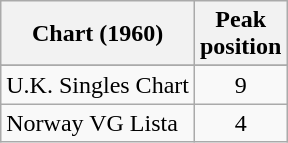<table class="wikitable sortable">
<tr>
<th align="left">Chart (1960)</th>
<th style="text-align:center;">Peak<br>position</th>
</tr>
<tr>
</tr>
<tr>
</tr>
<tr>
<td align="left">U.K. Singles Chart</td>
<td style="text-align:center;">9</td>
</tr>
<tr>
<td align="left">Norway VG Lista</td>
<td style="text-align:center;">4</td>
</tr>
</table>
